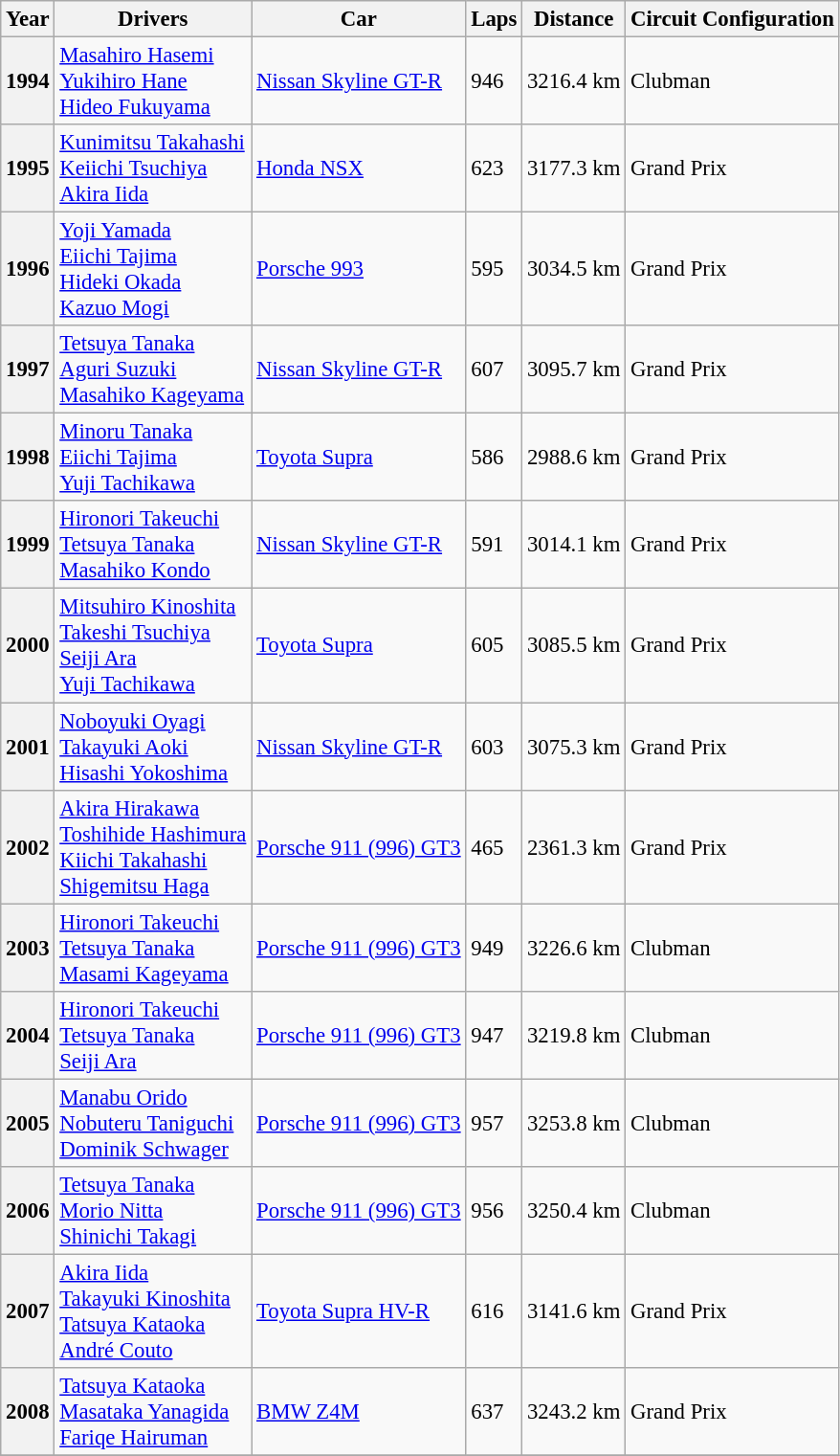<table class="wikitable" style="font-size: 95%;">
<tr>
<th>Year</th>
<th>Drivers</th>
<th>Car</th>
<th>Laps</th>
<th>Distance</th>
<th>Circuit Configuration</th>
</tr>
<tr>
<th>1994</th>
<td> <a href='#'>Masahiro Hasemi</a><br> <a href='#'>Yukihiro Hane</a><br> <a href='#'>Hideo Fukuyama</a></td>
<td><a href='#'>Nissan Skyline GT-R</a></td>
<td>946</td>
<td>3216.4 km</td>
<td>Clubman</td>
</tr>
<tr>
<th>1995</th>
<td> <a href='#'>Kunimitsu Takahashi</a><br> <a href='#'>Keiichi Tsuchiya</a><br> <a href='#'>Akira Iida</a></td>
<td><a href='#'>Honda NSX</a></td>
<td>623</td>
<td>3177.3 km<br></td>
<td>Grand Prix</td>
</tr>
<tr>
<th>1996</th>
<td> <a href='#'>Yoji Yamada</a><br> <a href='#'>Eiichi Tajima</a><br> <a href='#'>Hideki Okada</a><br> <a href='#'>Kazuo Mogi</a></td>
<td><a href='#'>Porsche 993</a></td>
<td>595</td>
<td>3034.5 km</td>
<td>Grand Prix</td>
</tr>
<tr>
<th>1997</th>
<td> <a href='#'>Tetsuya Tanaka</a><br> <a href='#'>Aguri Suzuki</a><br> <a href='#'>Masahiko Kageyama</a></td>
<td><a href='#'>Nissan Skyline GT-R</a></td>
<td>607</td>
<td>3095.7 km</td>
<td>Grand Prix</td>
</tr>
<tr>
<th>1998</th>
<td> <a href='#'>Minoru Tanaka</a><br> <a href='#'>Eiichi Tajima</a><br> <a href='#'>Yuji Tachikawa</a></td>
<td><a href='#'>Toyota Supra</a></td>
<td>586</td>
<td>2988.6 km</td>
<td>Grand Prix</td>
</tr>
<tr>
<th>1999</th>
<td> <a href='#'>Hironori Takeuchi</a><br> <a href='#'>Tetsuya Tanaka</a><br> <a href='#'>Masahiko Kondo</a></td>
<td><a href='#'>Nissan Skyline GT-R</a></td>
<td>591</td>
<td>3014.1 km</td>
<td>Grand Prix</td>
</tr>
<tr>
<th>2000</th>
<td> <a href='#'>Mitsuhiro Kinoshita</a><br> <a href='#'>Takeshi Tsuchiya</a><br> <a href='#'>Seiji Ara</a><br> <a href='#'>Yuji Tachikawa</a></td>
<td><a href='#'>Toyota Supra</a></td>
<td>605</td>
<td>3085.5 km</td>
<td>Grand Prix</td>
</tr>
<tr>
<th>2001</th>
<td> <a href='#'>Noboyuki Oyagi</a><br> <a href='#'>Takayuki Aoki</a><br> <a href='#'>Hisashi Yokoshima</a></td>
<td><a href='#'>Nissan Skyline GT-R</a></td>
<td>603</td>
<td>3075.3 km</td>
<td>Grand Prix</td>
</tr>
<tr>
<th>2002</th>
<td> <a href='#'>Akira Hirakawa</a><br> <a href='#'>Toshihide Hashimura</a><br> <a href='#'>Kiichi Takahashi</a><br> <a href='#'>Shigemitsu Haga</a></td>
<td><a href='#'>Porsche 911 (996) GT3</a></td>
<td>465</td>
<td>2361.3 km</td>
<td>Grand Prix</td>
</tr>
<tr>
<th>2003</th>
<td> <a href='#'>Hironori Takeuchi</a><br> <a href='#'>Tetsuya Tanaka</a><br> <a href='#'>Masami Kageyama</a></td>
<td><a href='#'>Porsche 911 (996) GT3</a></td>
<td>949</td>
<td>3226.6 km</td>
<td>Clubman</td>
</tr>
<tr>
<th>2004</th>
<td> <a href='#'>Hironori Takeuchi</a><br> <a href='#'>Tetsuya Tanaka</a><br> <a href='#'>Seiji Ara</a></td>
<td><a href='#'>Porsche 911 (996) GT3</a></td>
<td>947</td>
<td>3219.8 km</td>
<td>Clubman</td>
</tr>
<tr>
<th>2005</th>
<td> <a href='#'>Manabu Orido</a><br> <a href='#'>Nobuteru Taniguchi</a><br> <a href='#'>Dominik Schwager</a></td>
<td><a href='#'>Porsche 911 (996) GT3</a></td>
<td>957</td>
<td>3253.8 km</td>
<td>Clubman</td>
</tr>
<tr>
<th>2006</th>
<td> <a href='#'>Tetsuya Tanaka</a><br> <a href='#'>Morio Nitta</a><br> <a href='#'>Shinichi Takagi</a></td>
<td><a href='#'>Porsche 911 (996) GT3</a></td>
<td>956</td>
<td>3250.4 km</td>
<td>Clubman</td>
</tr>
<tr>
<th>2007</th>
<td> <a href='#'>Akira Iida</a><br> <a href='#'>Takayuki Kinoshita</a><br> <a href='#'>Tatsuya Kataoka</a><br> <a href='#'>André Couto</a></td>
<td><a href='#'>Toyota Supra HV-R</a></td>
<td>616</td>
<td>3141.6 km</td>
<td>Grand Prix</td>
</tr>
<tr>
<th>2008</th>
<td> <a href='#'>Tatsuya Kataoka</a><br> <a href='#'>Masataka Yanagida</a><br> <a href='#'>Fariqe Hairuman</a></td>
<td><a href='#'>BMW Z4M</a></td>
<td>637</td>
<td>3243.2 km</td>
<td>Grand Prix</td>
</tr>
<tr>
</tr>
</table>
